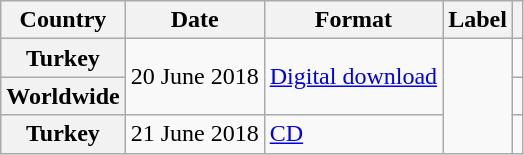<table class="wikitable plainrowheaders">
<tr>
<th scope="col">Country</th>
<th scope="col">Date</th>
<th scope="col">Format</th>
<th scope="col">Label</th>
<th scope="col"></th>
</tr>
<tr>
<th scope="row">Turkey</th>
<td rowspan="2">20 June 2018</td>
<td rowspan="2"><a href='#'>Digital download</a></td>
<td rowspan="3"></td>
<td align="center"></td>
</tr>
<tr>
<th scope="row">Worldwide</th>
<td align="center"></td>
</tr>
<tr>
<th scope="row">Turkey</th>
<td>21 June 2018</td>
<td><a href='#'>CD</a></td>
<td align="center"></td>
</tr>
</table>
